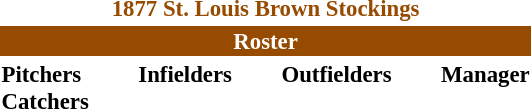<table class="toccolours" style="font-size: 95%;">
<tr>
<th colspan="10" style="background-color: C4C3D0; color: #964B00; text-align: center;">1877 St. Louis Brown Stockings</th>
</tr>
<tr>
<td colspan="10" style="background-color: #964B00; color: white; text-align: center;"><strong>Roster</strong></td>
</tr>
<tr>
<td valign="top"><strong>Pitchers</strong><br>
<strong>Catchers</strong>
</td>
<td width="25px"></td>
<td valign="top"><strong>Infielders</strong><br>





</td>
<td width="25px"></td>
<td valign="top"><strong>Outfielders</strong><br>






</td>
<td width="25px"></td>
<td valign="top"><strong>Manager</strong><br></td>
</tr>
<tr>
</tr>
</table>
